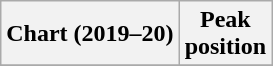<table class="wikitable sortable plainrowheaders" style="text-align:center">
<tr>
<th scope="col">Chart (2019–20)</th>
<th scope="col">Peak<br>position</th>
</tr>
<tr>
</tr>
</table>
